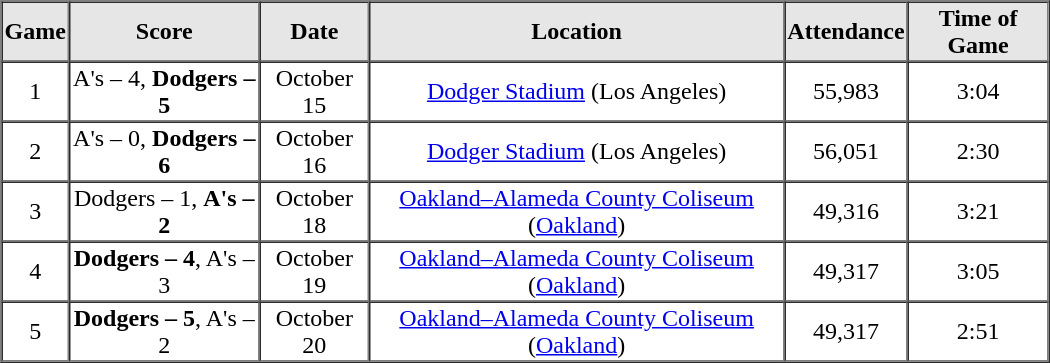<table border=1 cellspacing=0 width=700 style="margin-left:3em;">
<tr style="text-align:center; background-color:#e6e6e6;">
<th width=>Game</th>
<th width=>Score</th>
<th width=>Date</th>
<th width=>Location</th>
<th width=>Attendance</th>
<th width=>Time of Game</th>
</tr>
<tr style="text-align:center;">
<td>1</td>
<td>A's – 4, <strong>Dodgers – 5</strong></td>
<td>October 15</td>
<td><a href='#'>Dodger Stadium</a> (Los Angeles)</td>
<td>55,983</td>
<td>3:04</td>
</tr>
<tr style="text-align:center;">
<td>2</td>
<td>A's – 0, <strong>Dodgers – 6</strong></td>
<td>October 16</td>
<td><a href='#'>Dodger Stadium</a> (Los Angeles)</td>
<td>56,051</td>
<td>2:30</td>
</tr>
<tr style="text-align:center;">
<td>3</td>
<td>Dodgers – 1, <strong>A's – 2</strong></td>
<td>October 18</td>
<td><a href='#'>Oakland–Alameda County Coliseum</a> (<a href='#'>Oakland</a>)</td>
<td>49,316</td>
<td>3:21</td>
</tr>
<tr style="text-align:center;">
<td>4</td>
<td><strong>Dodgers – 4</strong>, A's – 3</td>
<td>October 19</td>
<td><a href='#'>Oakland–Alameda County Coliseum</a> (<a href='#'>Oakland</a>)</td>
<td>49,317</td>
<td>3:05</td>
</tr>
<tr style="text-align:center;">
<td>5</td>
<td><strong>Dodgers – 5</strong>, A's – 2</td>
<td>October 20</td>
<td><a href='#'>Oakland–Alameda County Coliseum</a> (<a href='#'>Oakland</a>)</td>
<td>49,317</td>
<td>2:51</td>
</tr>
<tr style="text-align:center;">
</tr>
</table>
